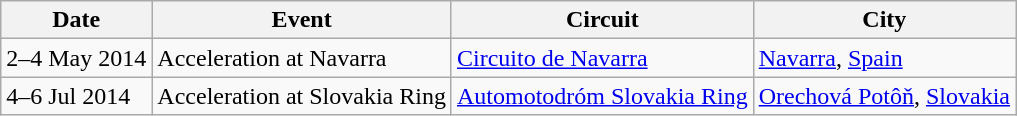<table class="wikitable">
<tr>
<th>Date</th>
<th>Event</th>
<th>Circuit</th>
<th>City</th>
</tr>
<tr>
<td>2–4 May 2014</td>
<td>Acceleration at Navarra</td>
<td><a href='#'>Circuito de Navarra</a></td>
<td><a href='#'>Navarra</a>, <a href='#'>Spain</a></td>
</tr>
<tr>
<td>4–6 Jul 2014</td>
<td>Acceleration at Slovakia Ring</td>
<td><a href='#'>Automotodróm Slovakia Ring</a></td>
<td><a href='#'>Orechová Potôň</a>, <a href='#'>Slovakia</a></td>
</tr>
</table>
